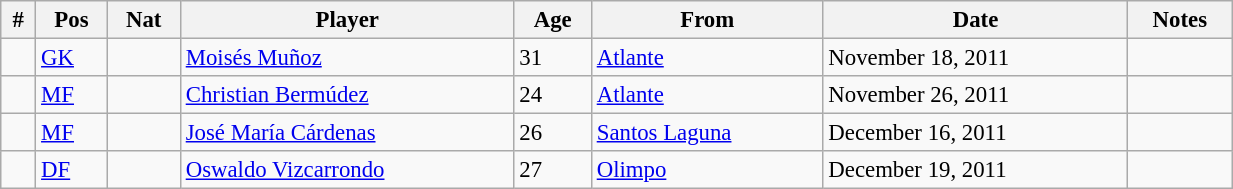<table class="wikitable" style="width:65%; text-align:center; font-size:95%; text-align:left;">
<tr>
<th>#</th>
<th>Pos</th>
<th>Nat</th>
<th>Player</th>
<th>Age</th>
<th>From</th>
<th>Date</th>
<th>Notes</th>
</tr>
<tr>
<td></td>
<td><a href='#'>GK</a></td>
<td></td>
<td><a href='#'>Moisés Muñoz</a></td>
<td>31</td>
<td><a href='#'>Atlante</a></td>
<td>November 18, 2011</td>
<td></td>
</tr>
<tr>
<td></td>
<td><a href='#'>MF</a></td>
<td></td>
<td><a href='#'>Christian Bermúdez</a></td>
<td>24</td>
<td><a href='#'>Atlante</a></td>
<td>November 26, 2011</td>
<td></td>
</tr>
<tr>
<td></td>
<td><a href='#'>MF</a></td>
<td></td>
<td><a href='#'>José María Cárdenas</a></td>
<td>26</td>
<td><a href='#'>Santos Laguna</a></td>
<td>December 16, 2011</td>
<td></td>
</tr>
<tr>
<td></td>
<td><a href='#'>DF</a></td>
<td></td>
<td><a href='#'>Oswaldo Vizcarrondo</a></td>
<td>27</td>
<td> <a href='#'>Olimpo</a></td>
<td>December 19, 2011</td>
<td></td>
</tr>
</table>
